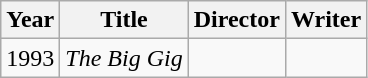<table class="wikitable">
<tr>
<th>Year</th>
<th>Title</th>
<th>Director</th>
<th>Writer</th>
</tr>
<tr>
<td>1993</td>
<td><em>The Big Gig</em></td>
<td></td>
<td></td>
</tr>
</table>
